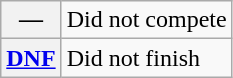<table class="wikitable">
<tr>
<th scope="row">—</th>
<td>Did not compete</td>
</tr>
<tr>
<th scope="row"><a href='#'>DNF</a></th>
<td>Did not finish</td>
</tr>
</table>
